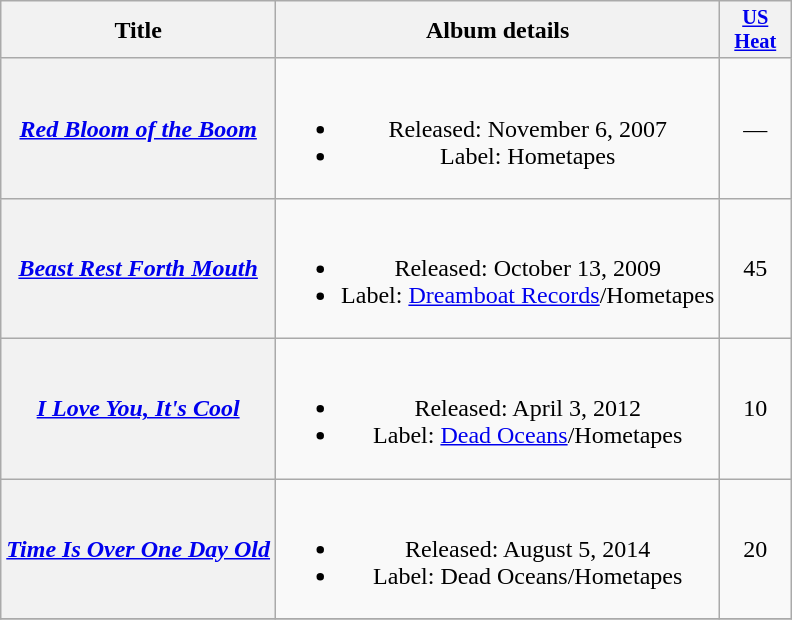<table class="wikitable plainrowheaders" style="text-align:center;">
<tr>
<th scope="col">Title</th>
<th scope="col">Album details</th>
<th scope="col" style="width:3em;font-size:85%;"><a href='#'>US Heat</a><br></th>
</tr>
<tr>
<th scope="row"><em><a href='#'>Red Bloom of the Boom</a></em></th>
<td><br><ul><li>Released: November 6, 2007</li><li>Label: Hometapes</li></ul></td>
<td>—</td>
</tr>
<tr>
<th scope="row"><em><a href='#'>Beast Rest Forth Mouth</a></em></th>
<td><br><ul><li>Released: October 13, 2009</li><li>Label: <a href='#'>Dreamboat Records</a>/Hometapes</li></ul></td>
<td>45</td>
</tr>
<tr>
<th scope="row"><em><a href='#'>I Love You, It's Cool</a></em></th>
<td><br><ul><li>Released: April 3, 2012</li><li>Label: <a href='#'>Dead Oceans</a>/Hometapes</li></ul></td>
<td>10</td>
</tr>
<tr>
<th scope="row"><em><a href='#'>Time Is Over One Day Old</a></em></th>
<td><br><ul><li>Released: August 5, 2014</li><li>Label: Dead Oceans/Hometapes</li></ul></td>
<td>20</td>
</tr>
<tr>
</tr>
</table>
